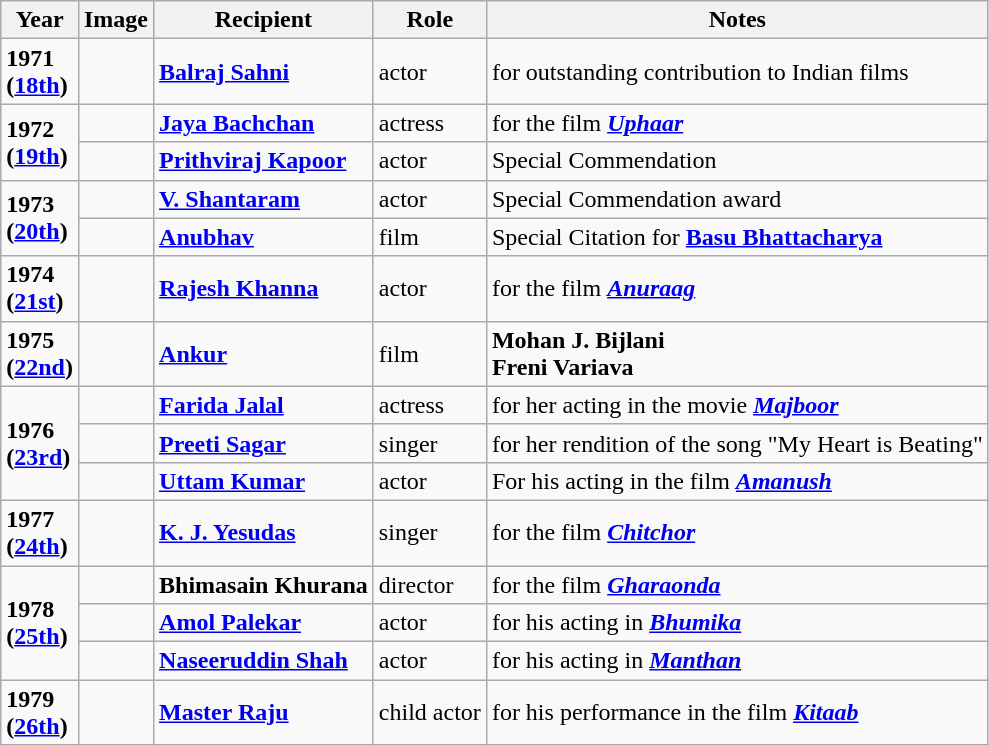<table class="wikitable">
<tr>
<th>Year</th>
<th>Image</th>
<th>Recipient</th>
<th>Role</th>
<th>Notes</th>
</tr>
<tr>
<td><strong>1971 <br>(<a href='#'>18th</a>)</strong></td>
<td></td>
<td><strong><a href='#'>Balraj Sahni</a></strong></td>
<td>actor</td>
<td>for outstanding contribution to Indian films</td>
</tr>
<tr>
<td rowspan=2><strong>1972<br>(<a href='#'>19th</a>)</strong></td>
<td></td>
<td><strong><a href='#'>Jaya Bachchan</a></strong></td>
<td>actress</td>
<td>for the film <strong><em><a href='#'>Uphaar</a></em></strong></td>
</tr>
<tr>
<td></td>
<td><strong><a href='#'>Prithviraj Kapoor</a></strong></td>
<td>actor</td>
<td>Special Commendation</td>
</tr>
<tr>
<td rowspan=2><strong>1973<br>(<a href='#'>20th</a>)</strong></td>
<td></td>
<td><strong><a href='#'>V. Shantaram</a></strong></td>
<td>actor</td>
<td>Special Commendation award</td>
</tr>
<tr>
<td></td>
<td><strong><a href='#'>Anubhav</a></strong></td>
<td>film</td>
<td>Special Citation for <strong><a href='#'>Basu Bhattacharya</a></strong></td>
</tr>
<tr>
<td><strong>1974<br>(<a href='#'>21st</a>)</strong></td>
<td></td>
<td><strong><a href='#'>Rajesh Khanna</a></strong></td>
<td>actor</td>
<td>for the film <strong><em><a href='#'>Anuraag</a></em></strong></td>
</tr>
<tr>
<td><strong>1975<br>(<a href='#'>22nd</a>)</strong></td>
<td></td>
<td><strong><a href='#'>Ankur</a></strong></td>
<td>film</td>
<td> <strong>Mohan J. Bijlani<br> Freni Variava</strong></td>
</tr>
<tr>
<td rowspan=3><strong>1976<br>(<a href='#'>23rd</a>)</strong></td>
<td></td>
<td><strong><a href='#'>Farida Jalal</a></strong></td>
<td>actress</td>
<td>for her acting in the movie <strong><em><a href='#'>Majboor</a></em></strong></td>
</tr>
<tr>
<td></td>
<td><strong><a href='#'>Preeti Sagar</a></strong></td>
<td>singer</td>
<td>for her rendition of the song "My Heart is Beating"</td>
</tr>
<tr>
<td></td>
<td><strong><a href='#'>Uttam Kumar</a></strong></td>
<td>actor</td>
<td>For his acting in the film <strong><em><a href='#'>Amanush</a></em></strong></td>
</tr>
<tr>
<td><strong>1977<br>(<a href='#'>24th</a>)</strong></td>
<td></td>
<td><strong><a href='#'>K. J. Yesudas</a></strong></td>
<td>singer</td>
<td>for the film <strong><em><a href='#'>Chitchor</a></em></strong></td>
</tr>
<tr>
<td rowspan=3><strong>1978<br>(<a href='#'>25th</a>)</strong></td>
<td></td>
<td><strong>Bhimasain Khurana</strong></td>
<td>director</td>
<td>for the film <strong><em><a href='#'>Gharaonda</a></em></strong></td>
</tr>
<tr>
<td></td>
<td><strong><a href='#'>Amol Palekar</a></strong></td>
<td>actor</td>
<td>for his acting in <strong><em><a href='#'>Bhumika</a></em></strong></td>
</tr>
<tr>
<td></td>
<td><strong><a href='#'>Naseeruddin Shah</a></strong></td>
<td>actor</td>
<td>for his acting in <strong><em><a href='#'>Manthan</a></em></strong></td>
</tr>
<tr>
<td><strong>1979<br>(<a href='#'>26th</a>)</strong></td>
<td></td>
<td><strong><a href='#'>Master Raju</a></strong></td>
<td>child actor</td>
<td>for his performance in the film <strong><em><a href='#'>Kitaab</a></em></strong></td>
</tr>
</table>
